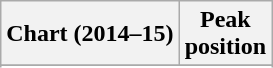<table class="wikitable sortable">
<tr>
<th>Chart (2014–15)</th>
<th>Peak<br>position</th>
</tr>
<tr>
</tr>
<tr>
</tr>
<tr>
</tr>
<tr>
</tr>
</table>
